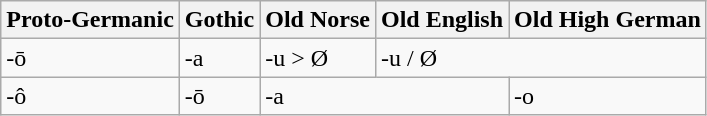<table class="wikitable">
<tr>
<th>Proto-Germanic</th>
<th>Gothic</th>
<th>Old Norse</th>
<th>Old English</th>
<th>Old High German</th>
</tr>
<tr>
<td lang="gem-x-proto">-ō</td>
<td lang="got-Latn">-a</td>
<td lang="non">-u > Ø</td>
<td colspan="2">-u / Ø</td>
</tr>
<tr>
<td lang="gem-x-proto">-ô</td>
<td lang="got-Latn">-ō</td>
<td colspan="2">-a</td>
<td lang="goh">-o</td>
</tr>
</table>
